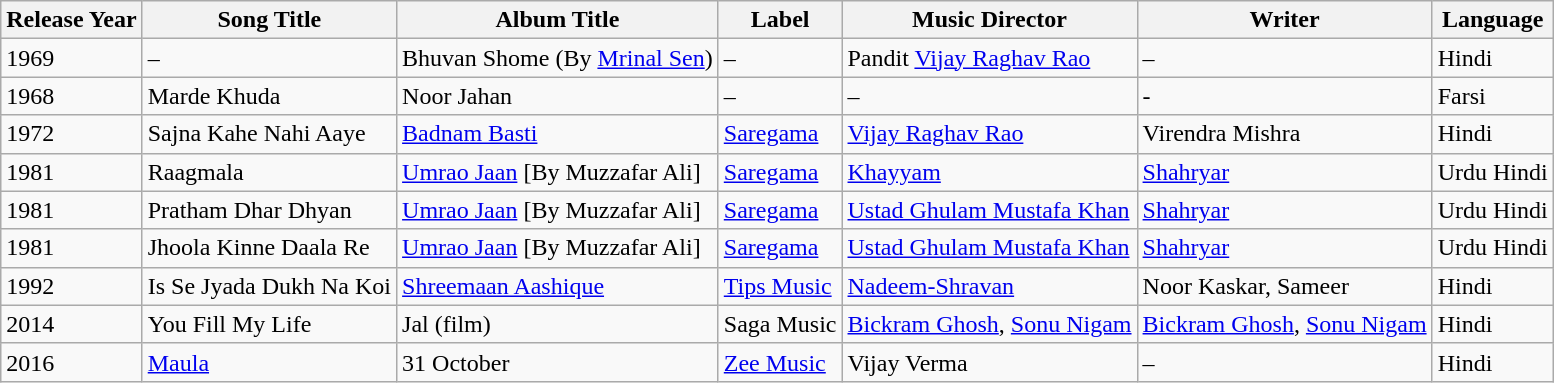<table class="wikitable sortable">
<tr>
<th>Release Year</th>
<th>Song Title</th>
<th>Album Title</th>
<th>Label</th>
<th>Music Director</th>
<th>Writer</th>
<th>Language</th>
</tr>
<tr>
<td>1969</td>
<td>–</td>
<td>Bhuvan Shome (By <a href='#'>Mrinal Sen</a>)</td>
<td>–</td>
<td>Pandit <a href='#'>Vijay Raghav Rao</a></td>
<td>–</td>
<td>Hindi</td>
</tr>
<tr>
<td>1968</td>
<td>Marde Khuda</td>
<td>Noor Jahan</td>
<td>–</td>
<td>–</td>
<td>-</td>
<td>Farsi</td>
</tr>
<tr>
<td>1972</td>
<td>Sajna Kahe Nahi Aaye</td>
<td><a href='#'>Badnam Basti</a></td>
<td><a href='#'>Saregama</a></td>
<td><a href='#'>Vijay Raghav Rao</a></td>
<td>Virendra Mishra</td>
<td>Hindi</td>
</tr>
<tr>
<td>1981</td>
<td>Raagmala</td>
<td><a href='#'>Umrao Jaan</a> [By Muzzafar Ali]</td>
<td><a href='#'>Saregama</a></td>
<td><a href='#'>Khayyam</a></td>
<td><a href='#'>Shahryar</a></td>
<td>Urdu Hindi</td>
</tr>
<tr>
<td>1981</td>
<td>Pratham Dhar Dhyan</td>
<td><a href='#'>Umrao Jaan</a> [By Muzzafar Ali]</td>
<td><a href='#'>Saregama</a></td>
<td><a href='#'>Ustad Ghulam Mustafa Khan</a></td>
<td><a href='#'>Shahryar</a></td>
<td>Urdu Hindi</td>
</tr>
<tr>
<td>1981</td>
<td>Jhoola Kinne Daala Re</td>
<td><a href='#'>Umrao Jaan</a> [By Muzzafar Ali]</td>
<td><a href='#'>Saregama</a></td>
<td><a href='#'>Ustad Ghulam Mustafa Khan</a></td>
<td><a href='#'>Shahryar</a></td>
<td>Urdu Hindi</td>
</tr>
<tr>
<td>1992</td>
<td>Is Se Jyada Dukh Na Koi</td>
<td><a href='#'>Shreemaan Aashique</a></td>
<td><a href='#'>Tips Music</a></td>
<td><a href='#'>Nadeem-Shravan</a></td>
<td>Noor Kaskar, Sameer</td>
<td>Hindi</td>
</tr>
<tr>
<td>2014</td>
<td>You Fill My Life</td>
<td>Jal (film)</td>
<td>Saga Music</td>
<td><a href='#'>Bickram Ghosh</a>, <a href='#'>Sonu Nigam</a></td>
<td><a href='#'>Bickram Ghosh</a>, <a href='#'>Sonu Nigam</a></td>
<td>Hindi</td>
</tr>
<tr>
<td>2016</td>
<td><a href='#'>Maula</a></td>
<td>31 October</td>
<td><a href='#'>Zee Music</a></td>
<td>Vijay Verma</td>
<td>–</td>
<td>Hindi</td>
</tr>
</table>
